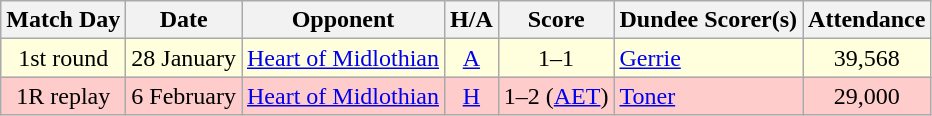<table class="wikitable" style="text-align:center">
<tr>
<th>Match Day</th>
<th>Date</th>
<th>Opponent</th>
<th>H/A</th>
<th>Score</th>
<th>Dundee Scorer(s)</th>
<th>Attendance</th>
</tr>
<tr bgcolor="#FFFFDD">
<td>1st round</td>
<td align="left">28 January</td>
<td align="left"><a href='#'>Heart of Midlothian</a></td>
<td><a href='#'>A</a></td>
<td>1–1</td>
<td align="left"><a href='#'>Gerrie</a></td>
<td>39,568</td>
</tr>
<tr bgcolor="#FFCCCC">
<td>1R replay</td>
<td align="left">6 February</td>
<td align="left"><a href='#'>Heart of Midlothian</a></td>
<td><a href='#'>H</a></td>
<td>1–2 (<a href='#'>AET</a>)</td>
<td align="left"><a href='#'>Toner</a></td>
<td>29,000</td>
</tr>
</table>
